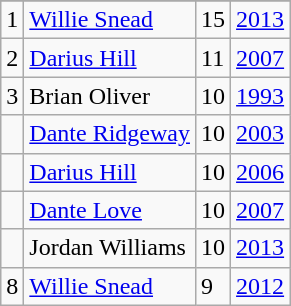<table class="wikitable">
<tr>
</tr>
<tr>
<td>1</td>
<td><a href='#'>Willie Snead</a></td>
<td>15</td>
<td><a href='#'>2013</a></td>
</tr>
<tr>
<td>2</td>
<td><a href='#'>Darius Hill</a></td>
<td>11</td>
<td><a href='#'>2007</a></td>
</tr>
<tr>
<td>3</td>
<td>Brian Oliver</td>
<td>10</td>
<td><a href='#'>1993</a></td>
</tr>
<tr>
<td></td>
<td><a href='#'>Dante Ridgeway</a></td>
<td>10</td>
<td><a href='#'>2003</a></td>
</tr>
<tr>
<td></td>
<td><a href='#'>Darius Hill</a></td>
<td>10</td>
<td><a href='#'>2006</a></td>
</tr>
<tr>
<td></td>
<td><a href='#'>Dante Love</a></td>
<td>10</td>
<td><a href='#'>2007</a></td>
</tr>
<tr>
<td></td>
<td>Jordan Williams</td>
<td>10</td>
<td><a href='#'>2013</a></td>
</tr>
<tr>
<td>8</td>
<td><a href='#'>Willie Snead</a></td>
<td>9</td>
<td><a href='#'>2012</a></td>
</tr>
</table>
